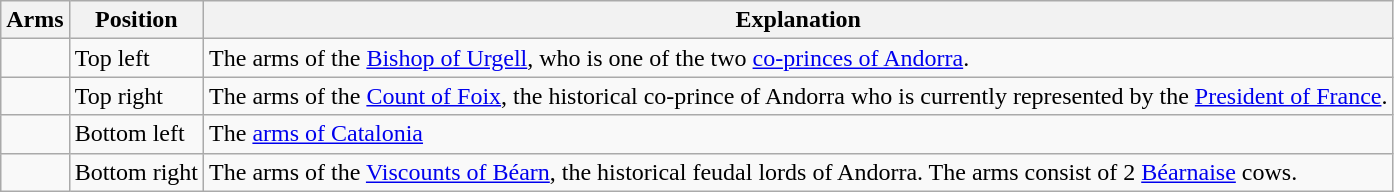<table class="wikitable sortable plainrowheaders">
<tr>
<th scope="col" class="unsortable">Arms</th>
<th scope="col" class="unsortable">Position</th>
<th scope="col" class="unsortable">Explanation</th>
</tr>
<tr>
<td></td>
<td>Top left</td>
<td>The arms of the <a href='#'>Bishop of Urgell</a>, who is one of the two <a href='#'>co-princes of Andorra</a>.</td>
</tr>
<tr>
<td></td>
<td>Top right</td>
<td>The arms of the <a href='#'>Count of Foix</a>, the historical co-prince of Andorra who is currently represented by the <a href='#'>President of France</a>.</td>
</tr>
<tr>
<td></td>
<td>Bottom left</td>
<td>The <a href='#'>arms of Catalonia</a></td>
</tr>
<tr>
<td></td>
<td>Bottom right</td>
<td>The arms of the <a href='#'>Viscounts of Béarn</a>, the historical feudal lords of Andorra. The arms consist of 2 <a href='#'>Béarnaise</a> cows.</td>
</tr>
</table>
